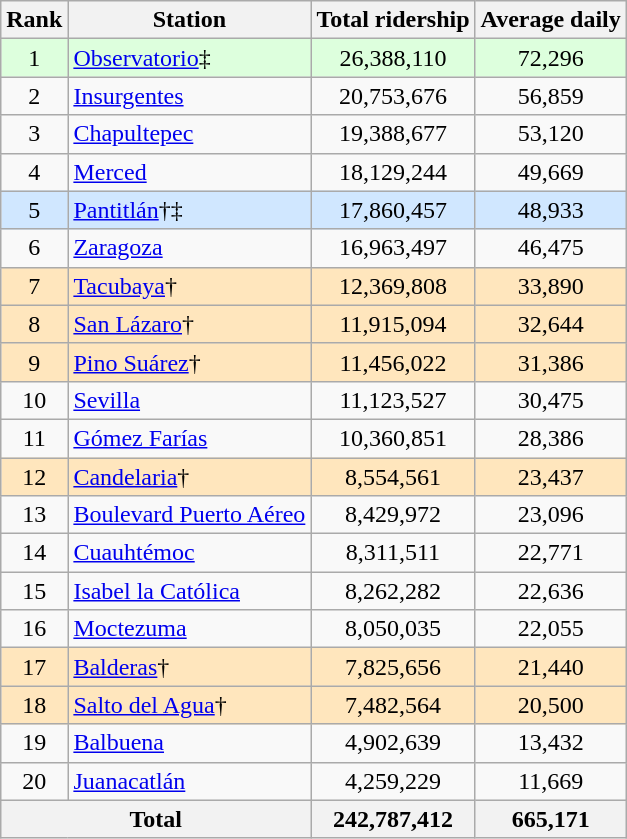<table class=wikitable style="text-align:center">
<tr>
<th>Rank</th>
<th>Station</th>
<th>Total ridership</th>
<th>Average daily</th>
</tr>
<tr style="background-color:#DDFFDD">
<td>1</td>
<td align=left><a href='#'>Observatorio</a>‡</td>
<td>26,388,110</td>
<td>72,296</td>
</tr>
<tr>
<td>2</td>
<td align=left><a href='#'>Insurgentes</a></td>
<td>20,753,676</td>
<td>56,859</td>
</tr>
<tr>
<td>3</td>
<td align=left><a href='#'>Chapultepec</a></td>
<td>19,388,677</td>
<td>53,120</td>
</tr>
<tr>
<td>4</td>
<td align=left><a href='#'>Merced</a></td>
<td>18,129,244</td>
<td>49,669</td>
</tr>
<tr style="background-color:#D0E7FF">
<td>5</td>
<td align=left><a href='#'>Pantitlán</a>†‡</td>
<td>17,860,457</td>
<td>48,933</td>
</tr>
<tr>
<td>6</td>
<td align=left><a href='#'>Zaragoza</a></td>
<td>16,963,497</td>
<td>46,475</td>
</tr>
<tr style="background-color:#FFE6BD">
<td>7</td>
<td align=left><a href='#'>Tacubaya</a>†</td>
<td>12,369,808</td>
<td>33,890</td>
</tr>
<tr style="background-color:#FFE6BD">
<td>8</td>
<td align=left><a href='#'>San Lázaro</a>†</td>
<td>11,915,094</td>
<td>32,644</td>
</tr>
<tr style="background-color:#FFE6BD">
<td>9</td>
<td align=left><a href='#'>Pino Suárez</a>†</td>
<td>11,456,022</td>
<td>31,386</td>
</tr>
<tr>
<td>10</td>
<td align=left><a href='#'>Sevilla</a></td>
<td>11,123,527</td>
<td>30,475</td>
</tr>
<tr>
<td>11</td>
<td align=left><a href='#'>Gómez Farías</a></td>
<td>10,360,851</td>
<td>28,386</td>
</tr>
<tr style="background-color:#FFE6BD">
<td>12</td>
<td align=left><a href='#'>Candelaria</a>†</td>
<td>8,554,561</td>
<td>23,437</td>
</tr>
<tr>
<td>13</td>
<td align=left><a href='#'>Boulevard Puerto Aéreo</a></td>
<td>8,429,972</td>
<td>23,096</td>
</tr>
<tr>
<td>14</td>
<td align=left><a href='#'>Cuauhtémoc</a></td>
<td>8,311,511</td>
<td>22,771</td>
</tr>
<tr>
<td>15</td>
<td align=left><a href='#'>Isabel la Católica</a></td>
<td>8,262,282</td>
<td>22,636</td>
</tr>
<tr>
<td>16</td>
<td align=left><a href='#'>Moctezuma</a></td>
<td>8,050,035</td>
<td>22,055</td>
</tr>
<tr style="background-color:#FFE6BD">
<td>17</td>
<td align=left><a href='#'>Balderas</a>†</td>
<td>7,825,656</td>
<td>21,440</td>
</tr>
<tr style="background-color:#FFE6BD">
<td>18</td>
<td align=left><a href='#'>Salto del Agua</a>†</td>
<td>7,482,564</td>
<td>20,500</td>
</tr>
<tr>
<td>19</td>
<td align=left><a href='#'>Balbuena</a></td>
<td>4,902,639</td>
<td>13,432</td>
</tr>
<tr>
<td>20</td>
<td align=left><a href='#'>Juanacatlán</a></td>
<td>4,259,229</td>
<td>11,669</td>
</tr>
<tr>
<th colspan=2>Total</th>
<th>242,787,412</th>
<th>665,171</th>
</tr>
</table>
